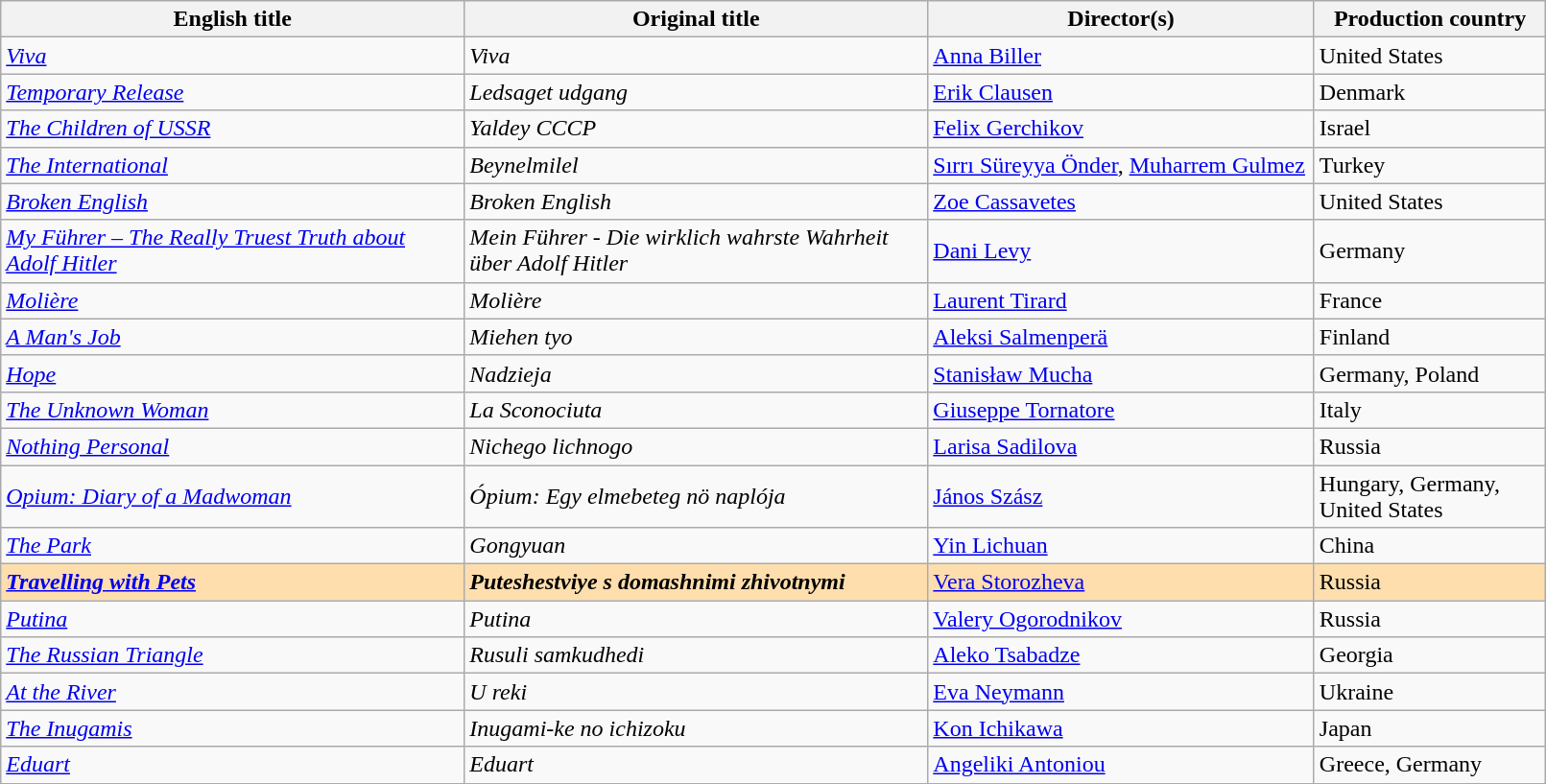<table class="sortable wikitable" width="85%" cellpadding="5">
<tr>
<th width="30%">English title</th>
<th width="30%">Original title</th>
<th width="25%">Director(s)</th>
<th width="15%">Production country</th>
</tr>
<tr>
<td><em><a href='#'>Viva</a></em></td>
<td><em>Viva</em></td>
<td><a href='#'>Anna Biller</a></td>
<td>United States</td>
</tr>
<tr>
<td><em><a href='#'>Temporary Release</a></em></td>
<td><em>Ledsaget udgang</em></td>
<td><a href='#'>Erik Clausen</a></td>
<td>Denmark</td>
</tr>
<tr>
<td><em><a href='#'>The Children of USSR</a></em></td>
<td><em>Yaldey CCCP</em></td>
<td><a href='#'>Felix Gerchikov</a></td>
<td>Israel</td>
</tr>
<tr>
<td><em><a href='#'>The International</a></em></td>
<td><em>Beynelmilel</em></td>
<td><a href='#'>Sırrı Süreyya Önder</a>, <a href='#'>Muharrem Gulmez</a></td>
<td>Turkey</td>
</tr>
<tr>
<td><em><a href='#'>Broken English</a></em></td>
<td><em>Broken English</em></td>
<td><a href='#'>Zoe Cassavetes</a></td>
<td>United States</td>
</tr>
<tr>
<td><em><a href='#'>My Führer – The Really Truest Truth about Adolf Hitler</a></em></td>
<td><em>Mein Führer - Die wirklich wahrste Wahrheit über Adolf Hitler</em></td>
<td><a href='#'>Dani Levy</a></td>
<td>Germany</td>
</tr>
<tr>
<td><em><a href='#'>Molière</a></em></td>
<td><em>Molière</em></td>
<td><a href='#'>Laurent Tirard</a></td>
<td>France</td>
</tr>
<tr>
<td><em><a href='#'>A Man's Job</a></em></td>
<td><em>Miehen tyo</em></td>
<td><a href='#'>Aleksi Salmenperä</a></td>
<td>Finland</td>
</tr>
<tr>
<td><em><a href='#'>Hope</a></em></td>
<td><em>Nadzieja</em></td>
<td><a href='#'>Stanisław Mucha</a></td>
<td>Germany, Poland</td>
</tr>
<tr>
<td><em><a href='#'>The Unknown Woman</a></em></td>
<td><em>La Sconociuta</em></td>
<td><a href='#'>Giuseppe Tornatore</a></td>
<td>Italy</td>
</tr>
<tr>
<td><em><a href='#'>Nothing Personal</a></em></td>
<td><em>Nichego lichnogo</em></td>
<td><a href='#'>Larisa Sadilova</a></td>
<td>Russia</td>
</tr>
<tr>
<td><em><a href='#'>Opium: Diary of a Madwoman</a></em></td>
<td><em>Ópium: Egy elmebeteg nö naplója</em></td>
<td><a href='#'>János Szász</a></td>
<td>Hungary, Germany, United States</td>
</tr>
<tr>
<td><em><a href='#'>The Park</a></em></td>
<td><em>Gongyuan</em></td>
<td><a href='#'>Yin Lichuan</a></td>
<td>China</td>
</tr>
<tr style="background:#FFDEAD;">
<td><strong><em><a href='#'>Travelling with Pets</a></em></strong></td>
<td><strong><em>Puteshestviye s domashnimi zhivotnymi</em></strong></td>
<td><a href='#'>Vera Storozheva</a></td>
<td>Russia</td>
</tr>
<tr>
<td><em><a href='#'>Putina</a></em></td>
<td><em>Putina</em></td>
<td><a href='#'>Valery Ogorodnikov</a></td>
<td>Russia</td>
</tr>
<tr>
<td><em><a href='#'>The Russian Triangle</a></em></td>
<td><em>Rusuli samkudhedi</em></td>
<td><a href='#'>Aleko Tsabadze</a></td>
<td>Georgia</td>
</tr>
<tr>
<td><em><a href='#'>At the River</a></em></td>
<td><em>U reki</em></td>
<td><a href='#'>Eva Neymann</a></td>
<td>Ukraine</td>
</tr>
<tr>
<td><em><a href='#'>The Inugamis</a></em></td>
<td><em>Inugami-ke no ichizoku</em></td>
<td><a href='#'>Kon Ichikawa</a></td>
<td>Japan</td>
</tr>
<tr>
<td><em><a href='#'>Eduart</a></em></td>
<td><em>Eduart</em></td>
<td><a href='#'>Angeliki Antoniou</a></td>
<td>Greece, Germany</td>
</tr>
<tr>
</tr>
</table>
